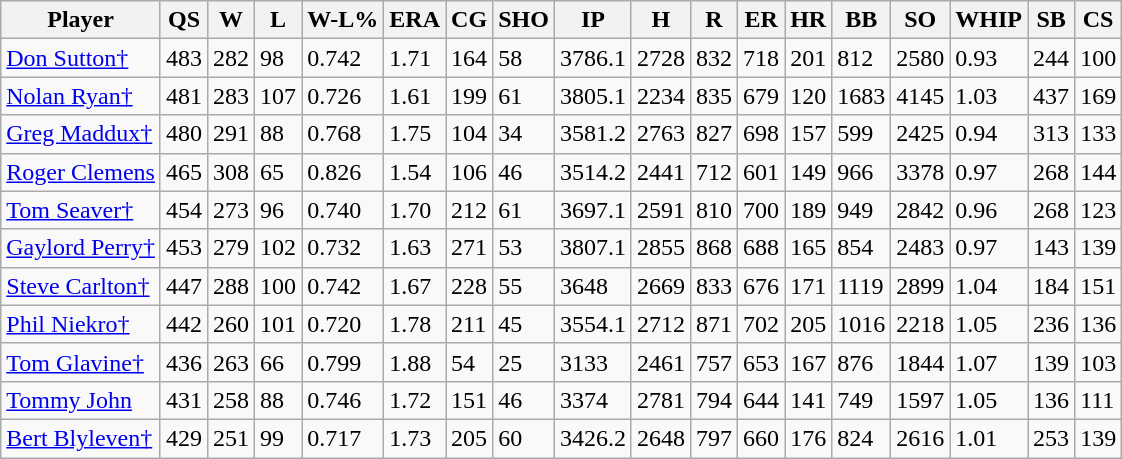<table class="wikitable">
<tr>
<th>Player</th>
<th>QS</th>
<th>W</th>
<th>L</th>
<th>W-L%</th>
<th>ERA</th>
<th>CG</th>
<th>SHO</th>
<th>IP</th>
<th>H</th>
<th>R</th>
<th>ER</th>
<th>HR</th>
<th>BB</th>
<th>SO</th>
<th>WHIP</th>
<th>SB</th>
<th>CS</th>
</tr>
<tr>
<td><a href='#'>Don Sutton†</a></td>
<td>483</td>
<td>282</td>
<td>98</td>
<td>0.742</td>
<td>1.71</td>
<td>164</td>
<td>58</td>
<td>3786.1</td>
<td>2728</td>
<td>832</td>
<td>718</td>
<td>201</td>
<td>812</td>
<td>2580</td>
<td>0.93</td>
<td>244</td>
<td>100</td>
</tr>
<tr>
<td><a href='#'>Nolan Ryan†</a></td>
<td>481</td>
<td>283</td>
<td>107</td>
<td>0.726</td>
<td>1.61</td>
<td>199</td>
<td>61</td>
<td>3805.1</td>
<td>2234</td>
<td>835</td>
<td>679</td>
<td>120</td>
<td>1683</td>
<td>4145</td>
<td>1.03</td>
<td>437</td>
<td>169</td>
</tr>
<tr>
<td><a href='#'>Greg Maddux†</a></td>
<td>480</td>
<td>291</td>
<td>88</td>
<td>0.768</td>
<td>1.75</td>
<td>104</td>
<td>34</td>
<td>3581.2</td>
<td>2763</td>
<td>827</td>
<td>698</td>
<td>157</td>
<td>599</td>
<td>2425</td>
<td>0.94</td>
<td>313</td>
<td>133</td>
</tr>
<tr>
<td><a href='#'>Roger Clemens</a></td>
<td>465</td>
<td>308</td>
<td>65</td>
<td>0.826</td>
<td>1.54</td>
<td>106</td>
<td>46</td>
<td>3514.2</td>
<td>2441</td>
<td>712</td>
<td>601</td>
<td>149</td>
<td>966</td>
<td>3378</td>
<td>0.97</td>
<td>268</td>
<td>144</td>
</tr>
<tr>
<td><a href='#'>Tom Seaver†</a></td>
<td>454</td>
<td>273</td>
<td>96</td>
<td>0.740</td>
<td>1.70</td>
<td>212</td>
<td>61</td>
<td>3697.1</td>
<td>2591</td>
<td>810</td>
<td>700</td>
<td>189</td>
<td>949</td>
<td>2842</td>
<td>0.96</td>
<td>268</td>
<td>123</td>
</tr>
<tr>
<td><a href='#'>Gaylord Perry†</a></td>
<td>453</td>
<td>279</td>
<td>102</td>
<td>0.732</td>
<td>1.63</td>
<td>271</td>
<td>53</td>
<td>3807.1</td>
<td>2855</td>
<td>868</td>
<td>688</td>
<td>165</td>
<td>854</td>
<td>2483</td>
<td>0.97</td>
<td>143</td>
<td>139</td>
</tr>
<tr>
<td><a href='#'>Steve Carlton†</a></td>
<td>447</td>
<td>288</td>
<td>100</td>
<td>0.742</td>
<td>1.67</td>
<td>228</td>
<td>55</td>
<td>3648</td>
<td>2669</td>
<td>833</td>
<td>676</td>
<td>171</td>
<td>1119</td>
<td>2899</td>
<td>1.04</td>
<td>184</td>
<td>151</td>
</tr>
<tr>
<td><a href='#'>Phil Niekro†</a></td>
<td>442</td>
<td>260</td>
<td>101</td>
<td>0.720</td>
<td>1.78</td>
<td>211</td>
<td>45</td>
<td>3554.1</td>
<td>2712</td>
<td>871</td>
<td>702</td>
<td>205</td>
<td>1016</td>
<td>2218</td>
<td>1.05</td>
<td>236</td>
<td>136</td>
</tr>
<tr>
<td><a href='#'>Tom Glavine†</a></td>
<td>436</td>
<td>263</td>
<td>66</td>
<td>0.799</td>
<td>1.88</td>
<td>54</td>
<td>25</td>
<td>3133</td>
<td>2461</td>
<td>757</td>
<td>653</td>
<td>167</td>
<td>876</td>
<td>1844</td>
<td>1.07</td>
<td>139</td>
<td>103</td>
</tr>
<tr>
<td><a href='#'>Tommy John</a></td>
<td>431</td>
<td>258</td>
<td>88</td>
<td>0.746</td>
<td>1.72</td>
<td>151</td>
<td>46</td>
<td>3374</td>
<td>2781</td>
<td>794</td>
<td>644</td>
<td>141</td>
<td>749</td>
<td>1597</td>
<td>1.05</td>
<td>136</td>
<td>111</td>
</tr>
<tr>
<td><a href='#'>Bert Blyleven†</a></td>
<td>429</td>
<td>251</td>
<td>99</td>
<td>0.717</td>
<td>1.73</td>
<td>205</td>
<td>60</td>
<td>3426.2</td>
<td>2648</td>
<td>797</td>
<td>660</td>
<td>176</td>
<td>824</td>
<td>2616</td>
<td>1.01</td>
<td>253</td>
<td>139</td>
</tr>
</table>
